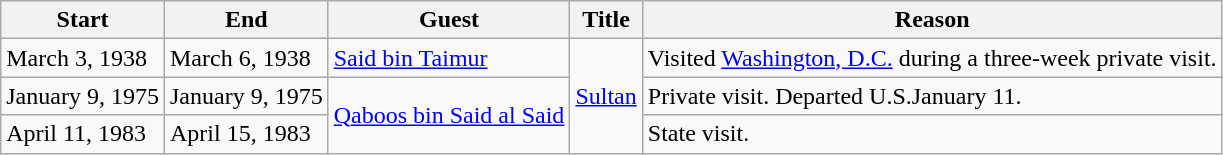<table class="wikitable">
<tr>
<th>Start</th>
<th>End</th>
<th>Guest</th>
<th>Title</th>
<th>Reason</th>
</tr>
<tr>
<td>March 3, 1938</td>
<td>March 6, 1938</td>
<td><a href='#'>Said bin Taimur</a></td>
<td rowspan=3><a href='#'>Sultan</a></td>
<td>Visited <a href='#'>Washington, D.C.</a> during a three-week private visit.</td>
</tr>
<tr>
<td>January 9, 1975</td>
<td>January 9, 1975</td>
<td rowspan=2><a href='#'>Qaboos bin Said al Said</a></td>
<td>Private visit. Departed U.S.January 11.</td>
</tr>
<tr>
<td>April 11, 1983</td>
<td>April 15, 1983</td>
<td>State visit.</td>
</tr>
</table>
